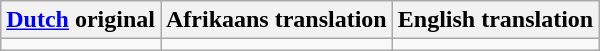<table class="wikitable">
<tr>
<th><a href='#'>Dutch</a> original</th>
<th>Afrikaans translation</th>
<th>English translation</th>
</tr>
<tr style="vertical-align:top; white-space:nowrap;">
<td></td>
<td></td>
<td></td>
</tr>
</table>
